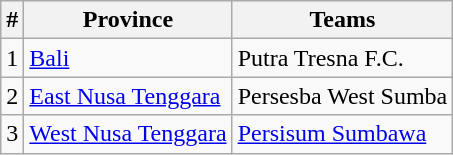<table class="wikitable">
<tr>
<th>#</th>
<th>Province</th>
<th>Teams</th>
</tr>
<tr>
<td>1</td>
<td> <a href='#'>Bali</a></td>
<td>Putra Tresna F.C.</td>
</tr>
<tr>
<td>2</td>
<td> <a href='#'>East Nusa Tenggara</a></td>
<td>Persesba West Sumba</td>
</tr>
<tr>
<td>3</td>
<td> <a href='#'>West Nusa Tenggara</a></td>
<td><a href='#'>Persisum Sumbawa</a></td>
</tr>
</table>
